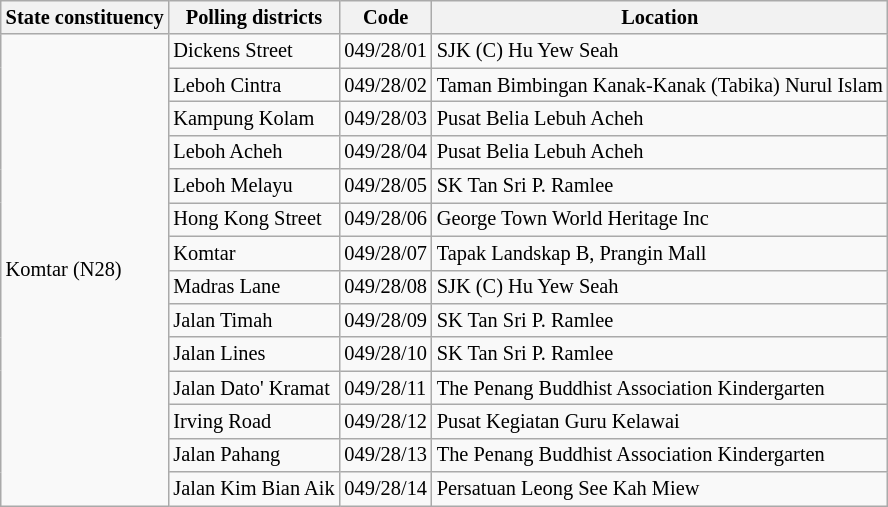<table class="wikitable sortable mw-collapsible" style="white-space:nowrap;font-size:85%">
<tr>
<th>State constituency</th>
<th>Polling districts</th>
<th>Code</th>
<th>Location</th>
</tr>
<tr>
<td rowspan="14">Komtar (N28)</td>
<td>Dickens Street</td>
<td>049/28/01</td>
<td>SJK (C) Hu Yew Seah</td>
</tr>
<tr>
<td>Leboh Cintra</td>
<td>049/28/02</td>
<td>Taman Bimbingan Kanak-Kanak (Tabika) Nurul Islam</td>
</tr>
<tr>
<td>Kampung Kolam</td>
<td>049/28/03</td>
<td>Pusat Belia Lebuh Acheh</td>
</tr>
<tr>
<td>Leboh Acheh</td>
<td>049/28/04</td>
<td>Pusat Belia Lebuh Acheh</td>
</tr>
<tr>
<td>Leboh Melayu</td>
<td>049/28/05</td>
<td>SK Tan Sri P. Ramlee</td>
</tr>
<tr>
<td>Hong Kong Street</td>
<td>049/28/06</td>
<td>George Town World Heritage Inc</td>
</tr>
<tr>
<td>Komtar</td>
<td>049/28/07</td>
<td>Tapak Landskap B, Prangin Mall</td>
</tr>
<tr>
<td>Madras Lane</td>
<td>049/28/08</td>
<td>SJK (C) Hu Yew Seah</td>
</tr>
<tr>
<td>Jalan Timah</td>
<td>049/28/09</td>
<td>SK Tan Sri P. Ramlee</td>
</tr>
<tr>
<td>Jalan Lines</td>
<td>049/28/10</td>
<td>SK Tan Sri P. Ramlee</td>
</tr>
<tr>
<td>Jalan Dato' Kramat</td>
<td>049/28/11</td>
<td>The Penang Buddhist Association Kindergarten</td>
</tr>
<tr>
<td>Irving Road</td>
<td>049/28/12</td>
<td>Pusat Kegiatan Guru Kelawai</td>
</tr>
<tr>
<td>Jalan Pahang</td>
<td>049/28/13</td>
<td>The Penang Buddhist Association Kindergarten</td>
</tr>
<tr>
<td>Jalan Kim Bian Aik</td>
<td>049/28/14</td>
<td>Persatuan Leong See Kah Miew</td>
</tr>
</table>
